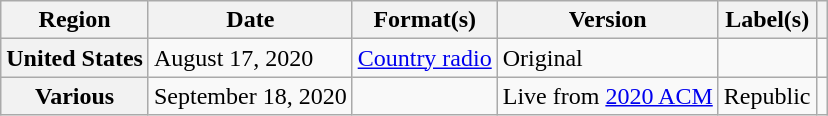<table class="wikitable plainrowheaders">
<tr>
<th scope="col">Region</th>
<th scope="col">Date</th>
<th scope="col">Format(s)</th>
<th scope="col">Version</th>
<th scope="col">Label(s)</th>
<th scope="col"></th>
</tr>
<tr>
<th scope="row">United States</th>
<td>August 17, 2020</td>
<td><a href='#'>Country radio</a></td>
<td>Original</td>
<td></td>
<td style="text-align:center;"></td>
</tr>
<tr>
<th scope="row">Various</th>
<td>September 18, 2020</td>
<td></td>
<td>Live from <a href='#'>2020 ACM</a></td>
<td>Republic</td>
<td style="text-align:center;"></td>
</tr>
</table>
